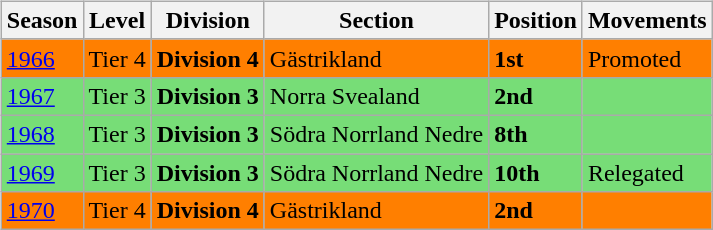<table>
<tr>
<td valign="top" width=0%><br><table class="wikitable">
<tr style="background:#f0f6fa;">
<th><strong>Season</strong></th>
<th><strong>Level</strong></th>
<th><strong>Division</strong></th>
<th><strong>Section</strong></th>
<th><strong>Position</strong></th>
<th><strong>Movements</strong></th>
</tr>
<tr>
<td style="background:#FF7F00;"><a href='#'>1966</a></td>
<td style="background:#FF7F00;">Tier 4</td>
<td style="background:#FF7F00;"><strong>Division 4</strong></td>
<td style="background:#FF7F00;">Gästrikland</td>
<td style="background:#FF7F00;"><strong>1st</strong></td>
<td style="background:#FF7F00;">Promoted</td>
</tr>
<tr>
<td style="background:#77DD77;"><a href='#'>1967</a></td>
<td style="background:#77DD77;">Tier 3</td>
<td style="background:#77DD77;"><strong>Division 3</strong></td>
<td style="background:#77DD77;">Norra Svealand</td>
<td style="background:#77DD77;"><strong>2nd</strong></td>
<td style="background:#77DD77;"></td>
</tr>
<tr>
<td style="background:#77DD77;"><a href='#'>1968</a></td>
<td style="background:#77DD77;">Tier 3</td>
<td style="background:#77DD77;"><strong>Division 3</strong></td>
<td style="background:#77DD77;">Södra Norrland Nedre</td>
<td style="background:#77DD77;"><strong>8th</strong></td>
<td style="background:#77DD77;"></td>
</tr>
<tr>
<td style="background:#77DD77;"><a href='#'>1969</a></td>
<td style="background:#77DD77;">Tier 3</td>
<td style="background:#77DD77;"><strong>Division 3</strong></td>
<td style="background:#77DD77;">Södra Norrland Nedre</td>
<td style="background:#77DD77;"><strong>10th</strong></td>
<td style="background:#77DD77;">Relegated</td>
</tr>
<tr>
<td style="background:#FF7F00;"><a href='#'>1970</a></td>
<td style="background:#FF7F00;">Tier 4</td>
<td style="background:#FF7F00;"><strong>Division 4</strong></td>
<td style="background:#FF7F00;">Gästrikland</td>
<td style="background:#FF7F00;"><strong>2nd</strong></td>
<td style="background:#FF7F00;"></td>
</tr>
</table>

</td>
</tr>
</table>
